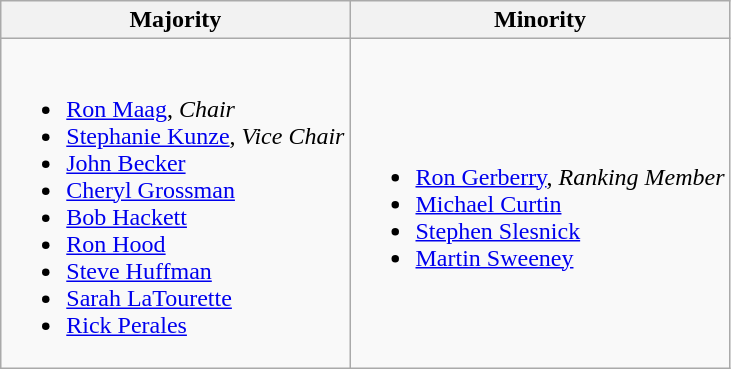<table class=wikitable>
<tr>
<th>Majority</th>
<th>Minority</th>
</tr>
<tr>
<td><br><ul><li><a href='#'>Ron Maag</a>, <em>Chair</em></li><li><a href='#'>Stephanie Kunze</a>, <em>Vice Chair</em></li><li><a href='#'>John Becker</a></li><li><a href='#'>Cheryl Grossman</a></li><li><a href='#'>Bob Hackett</a></li><li><a href='#'>Ron Hood</a></li><li><a href='#'>Steve Huffman</a></li><li><a href='#'>Sarah LaTourette</a></li><li><a href='#'>Rick Perales</a></li></ul></td>
<td><br><ul><li><a href='#'>Ron Gerberry</a>, <em>Ranking Member</em></li><li><a href='#'>Michael Curtin</a></li><li><a href='#'>Stephen Slesnick</a></li><li><a href='#'>Martin Sweeney</a></li></ul></td>
</tr>
</table>
